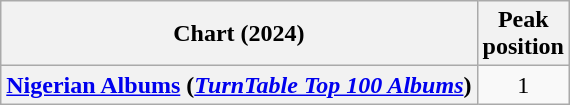<table class="wikitable plainrowheaders" style="text-align:center">
<tr>
<th scope="col">Chart (2024)</th>
<th scope="col">Peak<br>position</th>
</tr>
<tr>
<th scope="row"><a href='#'>Nigerian Albums</a> (<em><a href='#'>TurnTable Top 100 Albums</a></em>)</th>
<td>1</td>
</tr>
</table>
